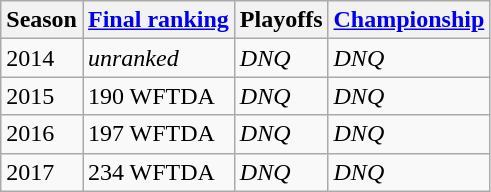<table class="wikitable sortable">
<tr>
<th>Season</th>
<th><a href='#'>Final ranking</a></th>
<th>Playoffs</th>
<th><a href='#'>Championship</a></th>
</tr>
<tr>
<td>2014</td>
<td><em>unranked</em></td>
<td><em>DNQ</em></td>
<td><em>DNQ</em></td>
</tr>
<tr>
<td>2015</td>
<td>190 WFTDA</td>
<td><em>DNQ</em></td>
<td><em>DNQ</em></td>
</tr>
<tr>
<td>2016</td>
<td>197 WFTDA</td>
<td><em>DNQ</em></td>
<td><em>DNQ</em></td>
</tr>
<tr>
<td>2017</td>
<td>234 WFTDA</td>
<td><em>DNQ</em></td>
<td><em>DNQ</em></td>
</tr>
</table>
